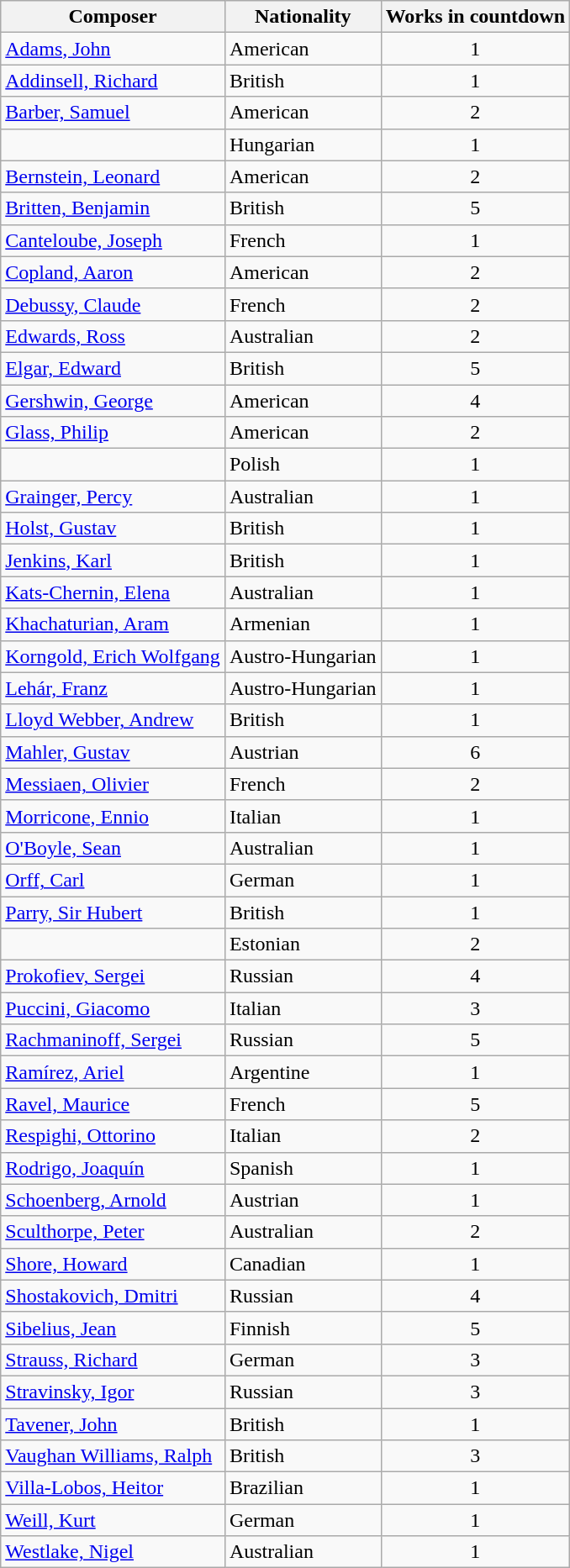<table class="wikitable sortable">
<tr>
<th>Composer</th>
<th>Nationality</th>
<th>Works in countdown</th>
</tr>
<tr>
<td><a href='#'>Adams, John</a></td>
<td>American</td>
<td align=center>1</td>
</tr>
<tr>
<td><a href='#'>Addinsell, Richard</a></td>
<td>British</td>
<td align=center>1</td>
</tr>
<tr>
<td><a href='#'>Barber, Samuel</a></td>
<td>American</td>
<td align=center>2</td>
</tr>
<tr>
<td></td>
<td>Hungarian</td>
<td align=center>1</td>
</tr>
<tr>
<td><a href='#'>Bernstein, Leonard</a></td>
<td>American</td>
<td align=center>2</td>
</tr>
<tr>
<td><a href='#'>Britten, Benjamin</a></td>
<td>British</td>
<td align=center>5</td>
</tr>
<tr>
<td><a href='#'>Canteloube, Joseph</a></td>
<td>French</td>
<td align=center>1</td>
</tr>
<tr>
<td><a href='#'>Copland, Aaron</a></td>
<td>American</td>
<td align=center>2</td>
</tr>
<tr>
<td><a href='#'>Debussy, Claude</a></td>
<td>French</td>
<td align=center>2</td>
</tr>
<tr>
<td><a href='#'>Edwards, Ross</a></td>
<td>Australian</td>
<td align=center>2</td>
</tr>
<tr>
<td><a href='#'>Elgar, Edward</a></td>
<td>British</td>
<td align=center>5</td>
</tr>
<tr>
<td><a href='#'>Gershwin, George</a></td>
<td>American</td>
<td align=center>4</td>
</tr>
<tr>
<td><a href='#'>Glass, Philip</a></td>
<td>American</td>
<td align=center>2</td>
</tr>
<tr>
<td></td>
<td>Polish</td>
<td align=center>1</td>
</tr>
<tr>
<td><a href='#'>Grainger, Percy</a></td>
<td>Australian</td>
<td align=center>1</td>
</tr>
<tr>
<td><a href='#'>Holst, Gustav</a></td>
<td>British</td>
<td align=center>1</td>
</tr>
<tr>
<td><a href='#'>Jenkins, Karl</a></td>
<td>British</td>
<td align=center>1</td>
</tr>
<tr>
<td><a href='#'>Kats-Chernin, Elena</a></td>
<td>Australian</td>
<td align=center>1</td>
</tr>
<tr>
<td><a href='#'>Khachaturian, Aram</a></td>
<td>Armenian</td>
<td align=center>1</td>
</tr>
<tr>
<td><a href='#'>Korngold, Erich Wolfgang</a></td>
<td>Austro-Hungarian</td>
<td align=center>1</td>
</tr>
<tr>
<td><a href='#'>Lehár, Franz</a></td>
<td>Austro-Hungarian</td>
<td align=center>1</td>
</tr>
<tr>
<td><a href='#'>Lloyd Webber, Andrew</a></td>
<td>British</td>
<td align=center>1</td>
</tr>
<tr>
<td><a href='#'>Mahler, Gustav</a></td>
<td>Austrian</td>
<td align=center>6</td>
</tr>
<tr>
<td><a href='#'>Messiaen, Olivier</a></td>
<td>French</td>
<td align=center>2</td>
</tr>
<tr>
<td><a href='#'>Morricone, Ennio</a></td>
<td>Italian</td>
<td align=center>1</td>
</tr>
<tr>
<td><a href='#'>O'Boyle, Sean</a></td>
<td>Australian</td>
<td align=center>1</td>
</tr>
<tr>
<td><a href='#'>Orff, Carl</a></td>
<td>German</td>
<td align=center>1</td>
</tr>
<tr>
<td><a href='#'>Parry, Sir Hubert</a></td>
<td>British</td>
<td align=center>1</td>
</tr>
<tr>
<td></td>
<td>Estonian</td>
<td align=center>2</td>
</tr>
<tr>
<td><a href='#'>Prokofiev, Sergei</a></td>
<td>Russian</td>
<td align=center>4</td>
</tr>
<tr>
<td><a href='#'>Puccini, Giacomo</a></td>
<td>Italian</td>
<td align=center>3</td>
</tr>
<tr>
<td><a href='#'>Rachmaninoff, Sergei</a></td>
<td>Russian</td>
<td align=center>5</td>
</tr>
<tr>
<td><a href='#'>Ramírez, Ariel</a></td>
<td>Argentine</td>
<td align=center>1</td>
</tr>
<tr>
<td><a href='#'>Ravel, Maurice</a></td>
<td>French</td>
<td align=center>5</td>
</tr>
<tr>
<td><a href='#'>Respighi, Ottorino</a></td>
<td>Italian</td>
<td align=center>2</td>
</tr>
<tr>
<td><a href='#'>Rodrigo, Joaquín</a></td>
<td>Spanish</td>
<td align=center>1</td>
</tr>
<tr>
<td><a href='#'>Schoenberg, Arnold</a></td>
<td>Austrian</td>
<td align=center>1</td>
</tr>
<tr>
<td><a href='#'>Sculthorpe, Peter</a></td>
<td>Australian</td>
<td align=center>2</td>
</tr>
<tr>
<td><a href='#'>Shore, Howard</a></td>
<td>Canadian</td>
<td align=center>1</td>
</tr>
<tr>
<td><a href='#'>Shostakovich, Dmitri</a></td>
<td>Russian</td>
<td align=center>4</td>
</tr>
<tr>
<td><a href='#'>Sibelius, Jean</a></td>
<td>Finnish</td>
<td align=center>5</td>
</tr>
<tr>
<td><a href='#'>Strauss, Richard</a></td>
<td>German</td>
<td align=center>3</td>
</tr>
<tr>
<td><a href='#'>Stravinsky, Igor</a></td>
<td>Russian</td>
<td align=center>3</td>
</tr>
<tr>
<td><a href='#'>Tavener, John</a></td>
<td>British</td>
<td align=center>1</td>
</tr>
<tr>
<td><a href='#'>Vaughan Williams, Ralph</a></td>
<td>British</td>
<td align=center>3</td>
</tr>
<tr>
<td><a href='#'>Villa-Lobos, Heitor</a></td>
<td>Brazilian</td>
<td align=center>1</td>
</tr>
<tr>
<td><a href='#'>Weill, Kurt</a></td>
<td>German</td>
<td align=center>1</td>
</tr>
<tr>
<td><a href='#'>Westlake, Nigel</a></td>
<td>Australian</td>
<td align=center>1</td>
</tr>
</table>
